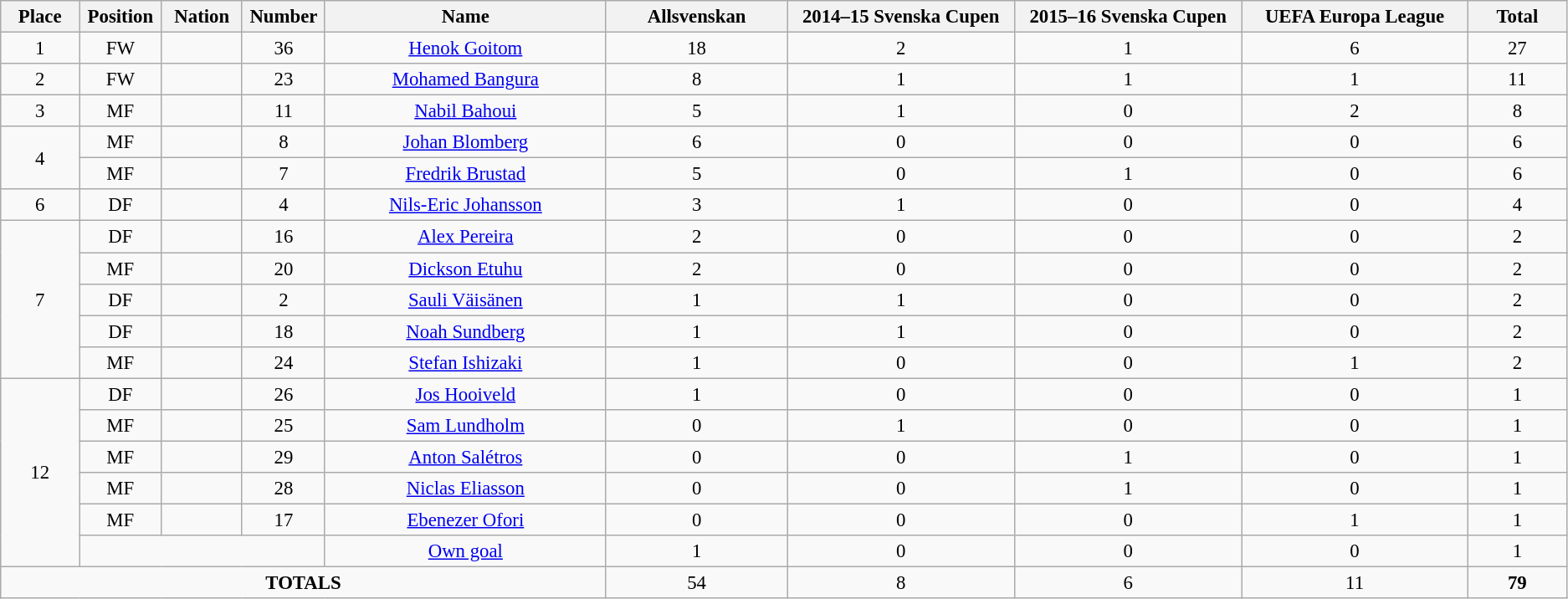<table class="wikitable" style="font-size: 95%; text-align: center;">
<tr>
<th width=60>Place</th>
<th width=60>Position</th>
<th width=60>Nation</th>
<th width=60>Number</th>
<th width=250>Name</th>
<th width=150>Allsvenskan</th>
<th width=200>2014–15 Svenska Cupen</th>
<th width=200>2015–16 Svenska Cupen</th>
<th width=200>UEFA Europa League</th>
<th width=80><strong>Total</strong></th>
</tr>
<tr>
<td>1</td>
<td>FW</td>
<td></td>
<td>36</td>
<td><a href='#'>Henok Goitom</a></td>
<td>18</td>
<td>2</td>
<td>1</td>
<td>6</td>
<td>27</td>
</tr>
<tr>
<td>2</td>
<td>FW</td>
<td></td>
<td>23</td>
<td><a href='#'>Mohamed Bangura</a></td>
<td>8</td>
<td>1</td>
<td>1</td>
<td>1</td>
<td>11</td>
</tr>
<tr>
<td>3</td>
<td>MF</td>
<td></td>
<td>11</td>
<td><a href='#'>Nabil Bahoui</a></td>
<td>5</td>
<td>1</td>
<td>0</td>
<td>2</td>
<td>8</td>
</tr>
<tr>
<td rowspan="2">4</td>
<td>MF</td>
<td></td>
<td>8</td>
<td><a href='#'>Johan Blomberg</a></td>
<td>6</td>
<td>0</td>
<td>0</td>
<td>0</td>
<td>6</td>
</tr>
<tr>
<td>MF</td>
<td></td>
<td>7</td>
<td><a href='#'>Fredrik Brustad</a></td>
<td>5</td>
<td>0</td>
<td>1</td>
<td>0</td>
<td>6</td>
</tr>
<tr>
<td>6</td>
<td>DF</td>
<td></td>
<td>4</td>
<td><a href='#'>Nils-Eric Johansson</a></td>
<td>3</td>
<td>1</td>
<td>0</td>
<td>0</td>
<td>4</td>
</tr>
<tr>
<td rowspan="5">7</td>
<td>DF</td>
<td></td>
<td>16</td>
<td><a href='#'>Alex Pereira</a></td>
<td>2</td>
<td>0</td>
<td>0</td>
<td>0</td>
<td>2</td>
</tr>
<tr>
<td>MF</td>
<td></td>
<td>20</td>
<td><a href='#'>Dickson Etuhu</a></td>
<td>2</td>
<td>0</td>
<td>0</td>
<td>0</td>
<td>2</td>
</tr>
<tr>
<td>DF</td>
<td></td>
<td>2</td>
<td><a href='#'>Sauli Väisänen</a></td>
<td>1</td>
<td>1</td>
<td>0</td>
<td>0</td>
<td>2</td>
</tr>
<tr>
<td>DF</td>
<td></td>
<td>18</td>
<td><a href='#'>Noah Sundberg</a></td>
<td>1</td>
<td>1</td>
<td>0</td>
<td>0</td>
<td>2</td>
</tr>
<tr>
<td>MF</td>
<td></td>
<td>24</td>
<td><a href='#'>Stefan Ishizaki</a></td>
<td>1</td>
<td>0</td>
<td>0</td>
<td>1</td>
<td>2</td>
</tr>
<tr>
<td rowspan="6">12</td>
<td>DF</td>
<td></td>
<td>26</td>
<td><a href='#'>Jos Hooiveld</a></td>
<td>1</td>
<td>0</td>
<td>0</td>
<td>0</td>
<td>1</td>
</tr>
<tr>
<td>MF</td>
<td></td>
<td>25</td>
<td><a href='#'>Sam Lundholm</a></td>
<td>0</td>
<td>1</td>
<td>0</td>
<td>0</td>
<td>1</td>
</tr>
<tr>
<td>MF</td>
<td></td>
<td>29</td>
<td><a href='#'>Anton Salétros</a></td>
<td>0</td>
<td>0</td>
<td>1</td>
<td>0</td>
<td>1</td>
</tr>
<tr>
<td>MF</td>
<td></td>
<td>28</td>
<td><a href='#'>Niclas Eliasson</a></td>
<td>0</td>
<td>0</td>
<td>1</td>
<td>0</td>
<td>1</td>
</tr>
<tr>
<td>MF</td>
<td></td>
<td>17</td>
<td><a href='#'>Ebenezer Ofori</a></td>
<td>0</td>
<td>0</td>
<td>0</td>
<td>1</td>
<td>1</td>
</tr>
<tr>
<td colspan="3"></td>
<td><a href='#'>Own goal</a></td>
<td>1</td>
<td>0</td>
<td>0</td>
<td>0</td>
<td>1</td>
</tr>
<tr>
<td colspan="5"><strong>TOTALS</strong></td>
<td>54</td>
<td>8</td>
<td>6</td>
<td>11</td>
<td><strong>79</strong></td>
</tr>
</table>
